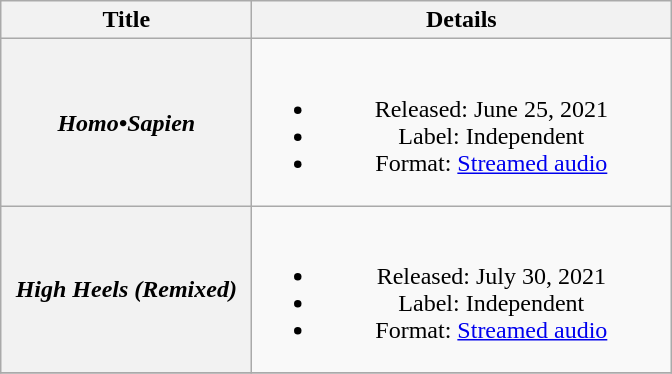<table class="wikitable plainrowheaders" style="text-align:center;">
<tr>
<th scope="col" style="width:10em;">Title</th>
<th scope="col" style="width:17em;">Details</th>
</tr>
<tr>
<th scope="row"><em>Homo•Sapien</em></th>
<td><br><ul><li>Released: June 25, 2021</li><li>Label: Independent</li><li>Format: <a href='#'>Streamed audio</a></li></ul></td>
</tr>
<tr>
<th scope="row"><em>High Heels (Remixed)</em></th>
<td><br><ul><li>Released: July 30, 2021</li><li>Label: Independent</li><li>Format: <a href='#'>Streamed audio</a></li></ul></td>
</tr>
<tr>
</tr>
</table>
